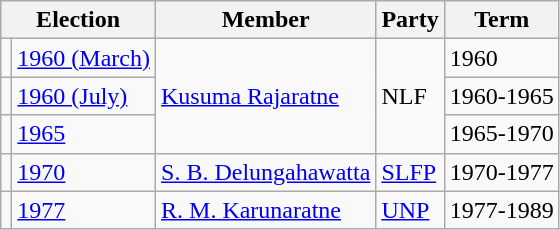<table class="wikitable">
<tr>
<th colspan="2">Election</th>
<th>Member</th>
<th>Party</th>
<th>Term</th>
</tr>
<tr>
<td style="background-color: "></td>
<td><a href='#'>1960 (March)</a></td>
<td rowspan=3><a href='#'>Kusuma Rajaratne</a></td>
<td rowspan=3>NLF</td>
<td>1960</td>
</tr>
<tr>
<td style="background-color: "></td>
<td><a href='#'>1960 (July)</a></td>
<td>1960-1965</td>
</tr>
<tr>
<td style="background-color: "></td>
<td><a href='#'>1965</a></td>
<td>1965-1970</td>
</tr>
<tr>
<td style="background-color: "></td>
<td><a href='#'>1970</a></td>
<td><a href='#'>S. B. Delungahawatta</a></td>
<td><a href='#'>SLFP</a></td>
<td>1970-1977</td>
</tr>
<tr>
<td style="background-color: "></td>
<td><a href='#'>1977</a></td>
<td><a href='#'>R. M. Karunaratne</a></td>
<td><a href='#'>UNP</a></td>
<td>1977-1989</td>
</tr>
</table>
